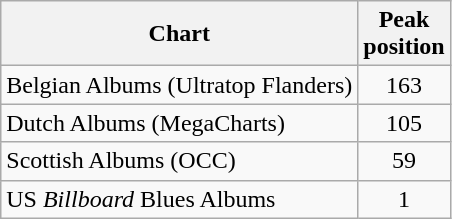<table class="wikitable">
<tr>
<th>Chart</th>
<th>Peak<br>position</th>
</tr>
<tr>
<td>Belgian Albums (Ultratop Flanders)</td>
<td align=center>163</td>
</tr>
<tr>
<td>Dutch Albums (MegaCharts)</td>
<td align=center>105</td>
</tr>
<tr>
<td>Scottish Albums (OCC)</td>
<td align=center>59</td>
</tr>
<tr>
<td>US <em>Billboard</em> Blues Albums</td>
<td align=center>1</td>
</tr>
</table>
